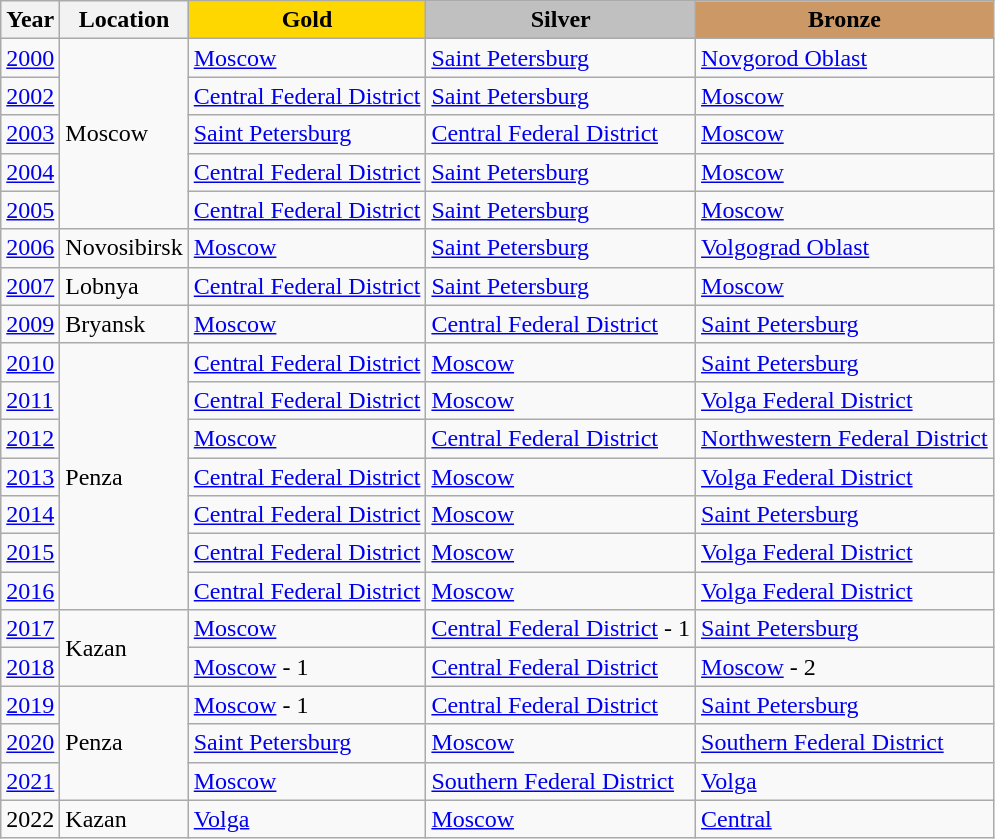<table class="wikitable">
<tr>
<th>Year</th>
<th>Location</th>
<td align=center bgcolor="gold"><strong>Gold</strong></td>
<td align=center bgcolor="silver"><strong>Silver</strong></td>
<td align=center bgcolor="cc9966"><strong>Bronze</strong></td>
</tr>
<tr>
<td><a href='#'>2000</a></td>
<td rowspan="5">Moscow</td>
<td><a href='#'>Moscow</a></td>
<td><a href='#'>Saint Petersburg</a></td>
<td><a href='#'>Novgorod Oblast</a></td>
</tr>
<tr>
<td><a href='#'>2002</a></td>
<td><a href='#'>Central Federal District</a></td>
<td><a href='#'>Saint Petersburg</a></td>
<td><a href='#'>Moscow</a></td>
</tr>
<tr>
<td><a href='#'>2003</a></td>
<td><a href='#'>Saint Petersburg</a></td>
<td><a href='#'>Central Federal District</a></td>
<td><a href='#'>Moscow</a></td>
</tr>
<tr>
<td><a href='#'>2004</a></td>
<td><a href='#'>Central Federal District</a></td>
<td><a href='#'>Saint Petersburg</a></td>
<td><a href='#'>Moscow</a></td>
</tr>
<tr>
<td><a href='#'>2005</a></td>
<td><a href='#'>Central Federal District</a></td>
<td><a href='#'>Saint Petersburg</a></td>
<td><a href='#'>Moscow</a></td>
</tr>
<tr>
<td><a href='#'>2006</a></td>
<td>Novosibirsk</td>
<td><a href='#'>Moscow</a></td>
<td><a href='#'>Saint Petersburg</a></td>
<td><a href='#'>Volgograd Oblast</a></td>
</tr>
<tr>
<td><a href='#'>2007</a></td>
<td>Lobnya</td>
<td><a href='#'>Central Federal District</a></td>
<td><a href='#'>Saint Petersburg</a></td>
<td><a href='#'>Moscow</a></td>
</tr>
<tr>
<td><a href='#'>2009</a></td>
<td>Bryansk</td>
<td><a href='#'>Moscow</a></td>
<td><a href='#'>Central Federal District</a></td>
<td><a href='#'>Saint Petersburg</a></td>
</tr>
<tr>
<td><a href='#'>2010</a></td>
<td rowspan="7">Penza</td>
<td><a href='#'>Central Federal District</a></td>
<td><a href='#'>Moscow</a></td>
<td><a href='#'>Saint Petersburg</a></td>
</tr>
<tr>
<td><a href='#'>2011</a></td>
<td><a href='#'>Central Federal District</a></td>
<td><a href='#'>Moscow</a></td>
<td><a href='#'>Volga Federal District</a></td>
</tr>
<tr>
<td><a href='#'>2012</a></td>
<td><a href='#'>Moscow</a></td>
<td><a href='#'>Central Federal District</a></td>
<td><a href='#'>Northwestern Federal District</a></td>
</tr>
<tr>
<td><a href='#'>2013</a></td>
<td><a href='#'>Central Federal District</a></td>
<td><a href='#'>Moscow</a></td>
<td><a href='#'>Volga Federal District</a></td>
</tr>
<tr>
<td><a href='#'>2014</a></td>
<td><a href='#'>Central Federal District</a></td>
<td><a href='#'>Moscow</a></td>
<td><a href='#'>Saint Petersburg</a></td>
</tr>
<tr>
<td><a href='#'>2015</a></td>
<td><a href='#'>Central Federal District</a></td>
<td><a href='#'>Moscow</a></td>
<td><a href='#'>Volga Federal District</a></td>
</tr>
<tr>
<td><a href='#'>2016</a></td>
<td><a href='#'>Central Federal District</a></td>
<td><a href='#'>Moscow</a></td>
<td><a href='#'>Volga Federal District</a></td>
</tr>
<tr>
<td><a href='#'>2017</a></td>
<td rowspan="2">Kazan</td>
<td><a href='#'>Moscow</a></td>
<td><a href='#'>Central Federal District</a> - 1</td>
<td><a href='#'>Saint Petersburg</a></td>
</tr>
<tr>
<td><a href='#'>2018</a></td>
<td><a href='#'>Moscow</a> - 1</td>
<td><a href='#'>Central Federal District</a></td>
<td><a href='#'>Moscow</a> - 2</td>
</tr>
<tr>
<td><a href='#'>2019</a></td>
<td rowspan="3">Penza</td>
<td><a href='#'>Moscow</a> - 1</td>
<td><a href='#'>Central Federal District</a></td>
<td><a href='#'>Saint Petersburg</a></td>
</tr>
<tr>
<td><a href='#'>2020</a></td>
<td><a href='#'>Saint Petersburg</a></td>
<td><a href='#'>Moscow</a></td>
<td><a href='#'>Southern Federal District</a></td>
</tr>
<tr>
<td><a href='#'>2021</a></td>
<td><a href='#'>Moscow</a></td>
<td><a href='#'>Southern Federal District</a></td>
<td><a href='#'>Volga</a></td>
</tr>
<tr>
<td>2022</td>
<td>Kazan</td>
<td><a href='#'>Volga</a></td>
<td><a href='#'>Moscow</a></td>
<td><a href='#'>Central</a></td>
</tr>
</table>
